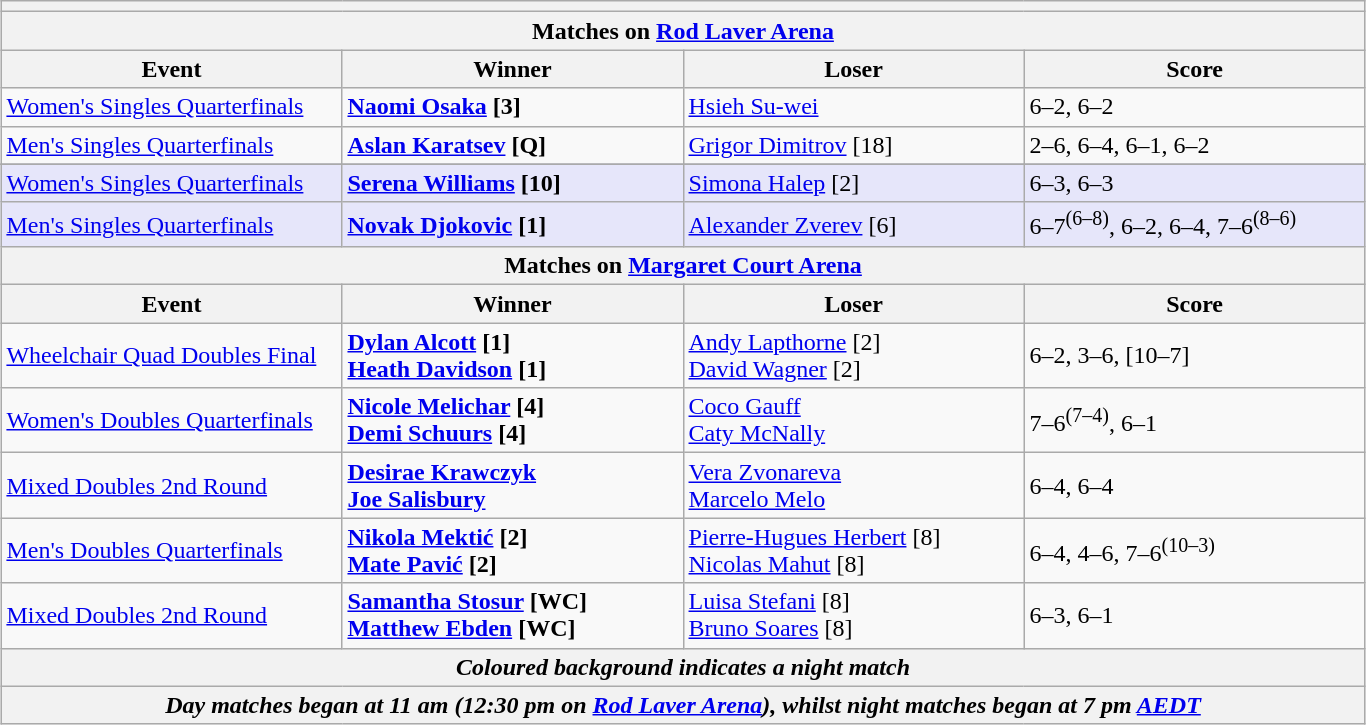<table class="wikitable collapsible uncollapsed" style="margin:auto;">
<tr>
<th colspan=4></th>
</tr>
<tr>
<th colspan=4><strong>Matches on <a href='#'>Rod Laver Arena</a></strong></th>
</tr>
<tr>
<th style="width:220px;">Event</th>
<th style="width:220px;">Winner</th>
<th style="width:220px;">Loser</th>
<th style="width:220px;">Score</th>
</tr>
<tr>
<td><a href='#'>Women's Singles Quarterfinals</a></td>
<td> <strong><a href='#'>Naomi Osaka</a> [3]</strong></td>
<td> <a href='#'>Hsieh Su-wei</a></td>
<td>6–2, 6–2</td>
</tr>
<tr>
<td><a href='#'>Men's Singles Quarterfinals</a></td>
<td> <strong><a href='#'>Aslan Karatsev</a> [Q]</strong></td>
<td> <a href='#'>Grigor Dimitrov</a> [18]</td>
<td>2–6, 6–4, 6–1, 6–2</td>
</tr>
<tr>
</tr>
<tr bgcolor=lavender>
<td><a href='#'>Women's Singles Quarterfinals</a></td>
<td> <strong><a href='#'>Serena Williams</a> [10]</strong></td>
<td> <a href='#'>Simona Halep</a> [2]</td>
<td>6–3, 6–3</td>
</tr>
<tr bgcolor=lavender>
<td><a href='#'>Men's Singles Quarterfinals</a></td>
<td> <strong><a href='#'>Novak Djokovic</a> [1]</strong></td>
<td> <a href='#'>Alexander Zverev</a> [6]</td>
<td>6–7<sup>(6–8)</sup>, 6–2, 6–4, 7–6<sup>(8–6)</sup></td>
</tr>
<tr>
<th colspan=4><strong>Matches on <a href='#'>Margaret Court Arena</a></strong></th>
</tr>
<tr>
<th style="width:220px;">Event</th>
<th style="width:220px;">Winner</th>
<th style="width:220px;">Loser</th>
<th style="width:220px;">Score</th>
</tr>
<tr>
<td><a href='#'>Wheelchair Quad Doubles Final</a></td>
<td> <strong><a href='#'>Dylan Alcott</a> [1] <br>  <a href='#'>Heath Davidson</a> [1]</strong></td>
<td> <a href='#'>Andy Lapthorne</a> [2]<br>  <a href='#'>David Wagner</a> [2]</td>
<td>6–2, 3–6, [10–7]</td>
</tr>
<tr>
<td><a href='#'>Women's Doubles Quarterfinals</a></td>
<td> <strong><a href='#'>Nicole Melichar</a> [4] <br>  <a href='#'>Demi Schuurs</a> [4]</strong></td>
<td> <a href='#'>Coco Gauff</a> <br>  <a href='#'>Caty McNally</a></td>
<td>7–6<sup>(7–4)</sup>, 6–1</td>
</tr>
<tr>
<td><a href='#'>Mixed Doubles 2nd Round</a></td>
<td> <strong><a href='#'>Desirae Krawczyk</a> <br>  <a href='#'>Joe Salisbury</a></strong></td>
<td> <a href='#'>Vera Zvonareva</a> <br>  <a href='#'>Marcelo Melo</a></td>
<td>6–4, 6–4</td>
</tr>
<tr>
<td><a href='#'>Men's Doubles Quarterfinals</a></td>
<td> <strong><a href='#'>Nikola Mektić</a> [2] <br>  <a href='#'>Mate Pavić</a> [2]</strong></td>
<td> <a href='#'>Pierre-Hugues Herbert</a> [8] <br>  <a href='#'>Nicolas Mahut</a> [8]</td>
<td>6–4, 4–6, 7–6<sup>(10–3)</sup></td>
</tr>
<tr>
<td><a href='#'>Mixed Doubles 2nd Round</a></td>
<td> <strong><a href='#'>Samantha Stosur</a> [WC]<br>  <a href='#'>Matthew Ebden</a> [WC]</strong></td>
<td> <a href='#'>Luisa Stefani</a> [8]<br>  <a href='#'>Bruno Soares</a> [8]</td>
<td>6–3, 6–1</td>
</tr>
<tr>
<th colspan=4><em>Coloured background indicates a night match</em></th>
</tr>
<tr>
<th colspan=4><em>Day matches began at 11 am (12:30 pm on <a href='#'>Rod Laver Arena</a>), whilst night matches began at 7 pm <a href='#'>AEDT</a></em></th>
</tr>
</table>
